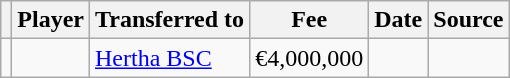<table class="wikitable plainrowheaders sortable">
<tr>
<th></th>
<th scope=col>Player</th>
<th !scope=col>Transferred to</th>
<th scope=col>Fee</th>
<th scope=col>Date</th>
<th scope=col>Source</th>
</tr>
<tr>
<td align=center></td>
<td></td>
<td> <a href='#'>Hertha BSC</a></td>
<td>€4,000,000</td>
<td></td>
<td></td>
</tr>
</table>
